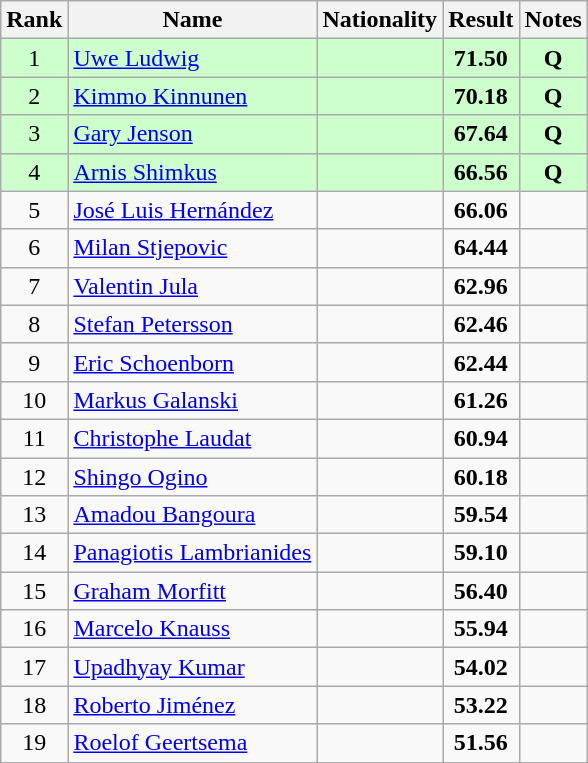<table class="wikitable sortable" style="text-align:center">
<tr>
<th>Rank</th>
<th>Name</th>
<th>Nationality</th>
<th>Result</th>
<th>Notes</th>
</tr>
<tr bgcolor=ccffcc>
<td>1</td>
<td align=left><a href='#'>Uwe Ludwig</a></td>
<td align=left></td>
<td><strong>71.50</strong></td>
<td><strong>Q</strong></td>
</tr>
<tr bgcolor=ccffcc>
<td>2</td>
<td align=left><a href='#'>Kimmo Kinnunen</a></td>
<td align=left></td>
<td><strong>70.18</strong></td>
<td><strong>Q</strong></td>
</tr>
<tr bgcolor=ccffcc>
<td>3</td>
<td align=left><a href='#'>Gary Jenson</a></td>
<td align=left></td>
<td><strong>67.64</strong></td>
<td><strong>Q</strong></td>
</tr>
<tr bgcolor=ccffcc>
<td>4</td>
<td align=left><a href='#'>Arnis Shimkus</a></td>
<td align=left></td>
<td><strong>66.56</strong></td>
<td><strong>Q</strong></td>
</tr>
<tr>
<td>5</td>
<td align=left><a href='#'>José Luis Hernández</a></td>
<td align=left></td>
<td><strong>66.06</strong></td>
<td></td>
</tr>
<tr>
<td>6</td>
<td align=left><a href='#'>Milan Stjepovic</a></td>
<td align=left></td>
<td><strong>64.44</strong></td>
<td></td>
</tr>
<tr>
<td>7</td>
<td align=left><a href='#'>Valentin Jula</a></td>
<td align=left></td>
<td><strong>62.96</strong></td>
<td></td>
</tr>
<tr>
<td>8</td>
<td align=left><a href='#'>Stefan Petersson</a></td>
<td align=left></td>
<td><strong>62.46</strong></td>
<td></td>
</tr>
<tr>
<td>9</td>
<td align=left><a href='#'>Eric Schoenborn</a></td>
<td align=left></td>
<td><strong>62.44</strong></td>
<td></td>
</tr>
<tr>
<td>10</td>
<td align=left><a href='#'>Markus Galanski</a></td>
<td align=left></td>
<td><strong>61.26</strong></td>
<td></td>
</tr>
<tr>
<td>11</td>
<td align=left><a href='#'>Christophe Laudat</a></td>
<td align=left></td>
<td><strong>60.94</strong></td>
<td></td>
</tr>
<tr>
<td>12</td>
<td align=left><a href='#'>Shingo Ogino</a></td>
<td align=left></td>
<td><strong>60.18</strong></td>
<td></td>
</tr>
<tr>
<td>13</td>
<td align=left><a href='#'>Amadou Bangoura</a></td>
<td align=left></td>
<td><strong>59.54</strong></td>
<td></td>
</tr>
<tr>
<td>14</td>
<td align=left><a href='#'>Panagiotis Lambrianides</a></td>
<td align=left></td>
<td><strong>59.10</strong></td>
<td></td>
</tr>
<tr>
<td>15</td>
<td align=left><a href='#'>Graham Morfitt</a></td>
<td align=left></td>
<td><strong>56.40</strong></td>
<td></td>
</tr>
<tr>
<td>16</td>
<td align=left><a href='#'>Marcelo Knauss</a></td>
<td align=left></td>
<td><strong>55.94</strong></td>
<td></td>
</tr>
<tr>
<td>17</td>
<td align=left><a href='#'>Upadhyay Kumar</a></td>
<td align=left></td>
<td><strong>54.02</strong></td>
<td></td>
</tr>
<tr>
<td>18</td>
<td align=left><a href='#'>Roberto Jiménez</a></td>
<td align=left></td>
<td><strong>53.22</strong></td>
<td></td>
</tr>
<tr>
<td>19</td>
<td align=left><a href='#'>Roelof Geertsema</a></td>
<td align=left></td>
<td><strong>51.56</strong></td>
<td></td>
</tr>
</table>
